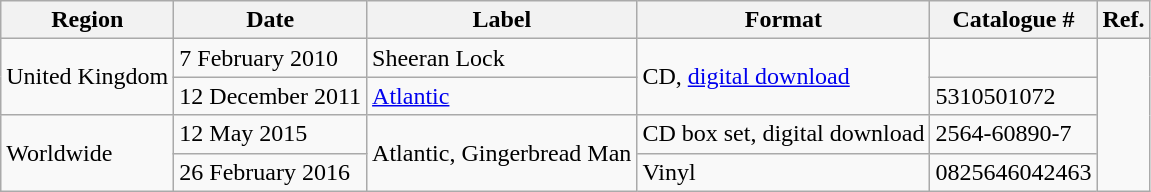<table class="wikitable">
<tr>
<th>Region</th>
<th>Date</th>
<th>Label</th>
<th>Format</th>
<th>Catalogue #</th>
<th>Ref.</th>
</tr>
<tr>
<td rowspan="2">United Kingdom</td>
<td>7 February 2010</td>
<td>Sheeran Lock</td>
<td rowspan="2">CD, <a href='#'>digital download</a></td>
<td></td>
<td rowspan="4"></td>
</tr>
<tr>
<td>12 December 2011</td>
<td><a href='#'>Atlantic</a></td>
<td>5310501072</td>
</tr>
<tr>
<td rowspan="2">Worldwide</td>
<td>12 May 2015</td>
<td rowspan="2">Atlantic, Gingerbread Man</td>
<td>CD box set, digital download</td>
<td>2564-60890-7</td>
</tr>
<tr>
<td>26 February 2016</td>
<td>Vinyl</td>
<td>0825646042463</td>
</tr>
</table>
